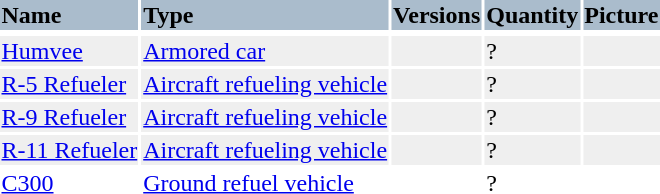<table class=" wiki table">
<tr>
<th style="text-align: left; background: #aabccc;">Name</th>
<th style="text-align: left; background: #aabccc;">Type</th>
<th style="text-align: left; background: #aabccc;">Versions</th>
<th style="text-align: left; background: #aabccc;">Quantity</th>
<th style="text-align: left; background: #aabccc;">Picture</th>
</tr>
<tr ---->
</tr>
<tr style="background:#efefef; color:black">
<td><a href='#'>Humvee</a></td>
<td><a href='#'>Armored car</a></td>
<td></td>
<td>?</td>
<td></td>
</tr>
<tr style="background:#efefef; color:black">
<td><a href='#'>R-5 Refueler</a></td>
<td><a href='#'>Aircraft refueling vehicle</a></td>
<td></td>
<td>?</td>
<td></td>
</tr>
<tr style="background:#efefef; color:black">
<td><a href='#'>R-9 Refueler</a></td>
<td><a href='#'>Aircraft refueling vehicle</a></td>
<td></td>
<td>?</td>
<td></td>
</tr>
<tr style="background:#efefef; color:black">
<td><a href='#'>R-11 Refueler</a></td>
<td><a href='#'>Aircraft refueling vehicle</a></td>
<td></td>
<td>?</td>
<td></td>
</tr>
<tr>
<td><a href='#'>C300</a></td>
<td><a href='#'>Ground refuel vehicle</a></td>
<td></td>
<td>?</td>
<td></td>
</tr>
</table>
